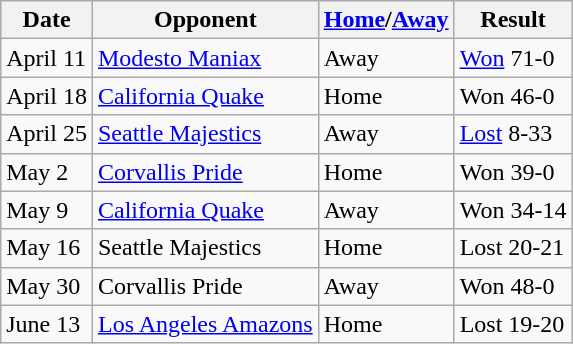<table class="wikitable">
<tr>
<th>Date</th>
<th>Opponent</th>
<th><a href='#'>Home</a>/<a href='#'>Away</a></th>
<th>Result</th>
</tr>
<tr>
<td>April 11</td>
<td><a href='#'>Modesto Maniax</a></td>
<td>Away</td>
<td><a href='#'>Won</a> 71-0</td>
</tr>
<tr>
<td>April 18</td>
<td><a href='#'>California Quake</a></td>
<td>Home</td>
<td>Won 46-0</td>
</tr>
<tr>
<td>April 25</td>
<td><a href='#'>Seattle Majestics</a></td>
<td>Away</td>
<td><a href='#'>Lost</a> 8-33</td>
</tr>
<tr>
<td>May 2</td>
<td><a href='#'>Corvallis Pride</a></td>
<td>Home</td>
<td>Won 39-0</td>
</tr>
<tr>
<td>May 9</td>
<td><a href='#'>California Quake</a></td>
<td>Away</td>
<td>Won 34-14</td>
</tr>
<tr>
<td>May 16</td>
<td>Seattle Majestics</td>
<td>Home</td>
<td>Lost 20-21</td>
</tr>
<tr>
<td>May 30</td>
<td>Corvallis Pride</td>
<td>Away</td>
<td>Won 48-0</td>
</tr>
<tr>
<td>June 13</td>
<td><a href='#'>Los Angeles Amazons</a></td>
<td>Home</td>
<td>Lost 19-20</td>
</tr>
</table>
